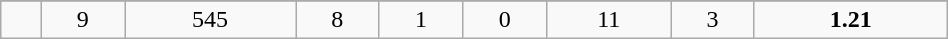<table class="wikitable sortable" width ="50%">
<tr align="center">
</tr>
<tr align="center" bgcolor="">
<td></td>
<td>9</td>
<td>545</td>
<td>8</td>
<td>1</td>
<td>0</td>
<td>11</td>
<td>3</td>
<td><strong>1.21</strong></td>
</tr>
</table>
